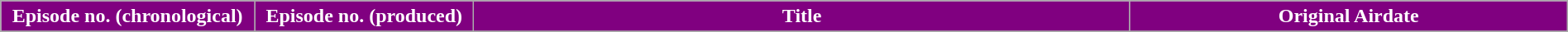<table class="wikitable plainrowheaders" width="100%">
<tr>
<th style="background-color: #800080; color:#FFFFFF;" width=3%>Episode no. (chronological)</th>
<th style="background-color: #800080; color:#FFFFFF;" width=3%>Episode no. (produced)</th>
<th ! style="background-color: #800080; color:#FFFFFF;" width=12%>Title</th>
<th ! style="background-color: #800080; color:#FFFFFF;" width=8%>Original Airdate</th>
</tr>
<tr>
</tr>
</table>
